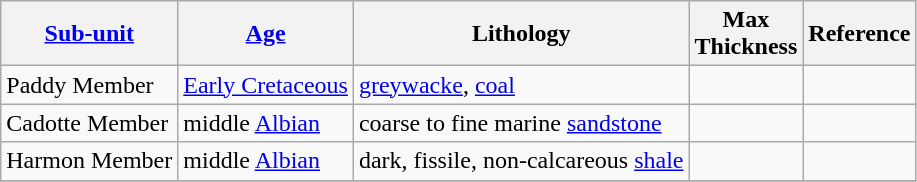<table class="wikitable">
<tr>
<th><a href='#'>Sub-unit</a></th>
<th><a href='#'>Age</a></th>
<th>Lithology</th>
<th>Max<br>Thickness</th>
<th>Reference</th>
</tr>
<tr>
<td>Paddy Member</td>
<td><a href='#'>Early Cretaceous</a></td>
<td><a href='#'>greywacke</a>, <a href='#'>coal</a></td>
<td></td>
<td></td>
</tr>
<tr>
<td>Cadotte Member</td>
<td>middle <a href='#'>Albian</a></td>
<td>coarse to fine marine <a href='#'>sandstone</a></td>
<td></td>
<td></td>
</tr>
<tr>
<td>Harmon Member</td>
<td>middle <a href='#'>Albian</a></td>
<td>dark, fissile, non-calcareous <a href='#'>shale</a></td>
<td></td>
<td></td>
</tr>
<tr>
</tr>
</table>
